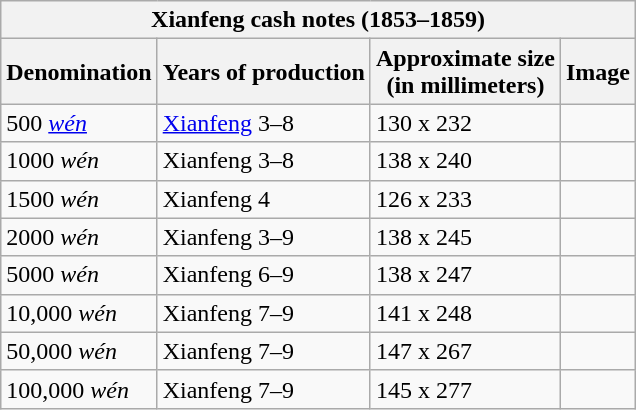<table class="wikitable" style="font-size: 100%">
<tr>
<th colspan=4>Xianfeng cash notes (1853–1859)</th>
</tr>
<tr>
<th>Denomination</th>
<th>Years of production</th>
<th>Approximate size<br>(in millimeters)</th>
<th>Image</th>
</tr>
<tr>
<td>500 <em><a href='#'>wén</a></em></td>
<td><a href='#'>Xianfeng</a> 3–8</td>
<td>130 x 232</td>
<td></td>
</tr>
<tr>
<td>1000 <em>wén</em></td>
<td>Xianfeng 3–8</td>
<td>138 x 240</td>
<td></td>
</tr>
<tr>
<td>1500 <em>wén</em></td>
<td>Xianfeng 4</td>
<td>126 x 233</td>
<td></td>
</tr>
<tr>
<td>2000 <em>wén</em></td>
<td>Xianfeng 3–9</td>
<td>138 x 245</td>
<td></td>
</tr>
<tr>
<td>5000 <em>wén</em></td>
<td>Xianfeng 6–9</td>
<td>138 x 247</td>
<td></td>
</tr>
<tr>
<td>10,000 <em>wén</em></td>
<td>Xianfeng 7–9</td>
<td>141 x 248</td>
<td></td>
</tr>
<tr>
<td>50,000 <em>wén</em></td>
<td>Xianfeng 7–9</td>
<td>147 x 267</td>
<td></td>
</tr>
<tr>
<td>100,000 <em>wén</em></td>
<td>Xianfeng 7–9</td>
<td>145 x 277</td>
<td></td>
</tr>
</table>
